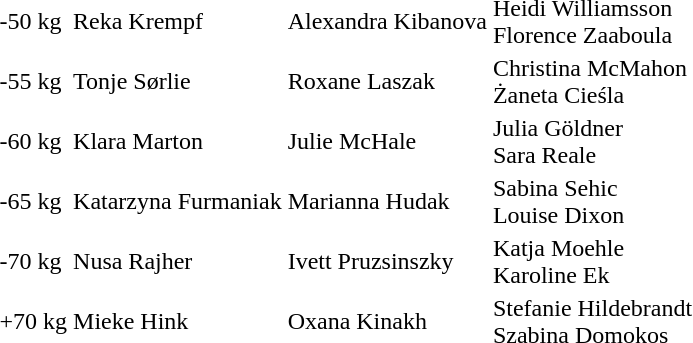<table>
<tr>
<td>-50 kg</td>
<td>Reka Krempf </td>
<td>Alexandra Kibanova </td>
<td>Heidi Williamsson <br>Florence Zaaboula </td>
</tr>
<tr>
<td>-55 kg</td>
<td>Tonje Sørlie </td>
<td>Roxane Laszak </td>
<td>Christina McMahon <br>Żaneta Cieśla </td>
</tr>
<tr>
<td>-60 kg</td>
<td>Klara Marton </td>
<td>Julie McHale </td>
<td>Julia Göldner <br>Sara Reale </td>
</tr>
<tr>
<td>-65 kg</td>
<td>Katarzyna Furmaniak </td>
<td>Marianna Hudak </td>
<td>Sabina Sehic <br>Louise Dixon </td>
</tr>
<tr>
<td>-70 kg</td>
<td>Nusa Rajher </td>
<td>Ivett Pruzsinszky </td>
<td>Katja Moehle <br>Karoline Ek </td>
</tr>
<tr>
<td>+70 kg</td>
<td>Mieke Hink </td>
<td>Oxana Kinakh </td>
<td>Stefanie Hildebrandt <br>Szabina Domokos </td>
</tr>
<tr>
</tr>
</table>
